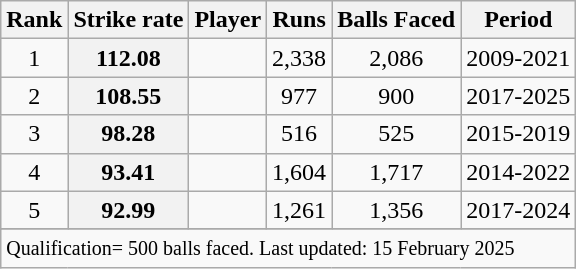<table class="wikitable plainrowheaders sortable">
<tr>
<th scope=col>Rank</th>
<th scope=col>Strike rate</th>
<th scope=col>Player</th>
<th scope=col>Runs</th>
<th scope=col>Balls Faced</th>
<th scope=col>Period</th>
</tr>
<tr>
<td align=center>1</td>
<th scope=row style=text-align:center;>112.08</th>
<td></td>
<td align=center>2,338</td>
<td align=center>2,086</td>
<td>2009-2021</td>
</tr>
<tr>
<td align="center">2</td>
<th scope="row" style="text-align:center;">108.55</th>
<td></td>
<td align="center">977</td>
<td align="center">900</td>
<td>2017-2025</td>
</tr>
<tr>
<td align="center">3</td>
<th scope="row" style="text-align:center;">98.28</th>
<td></td>
<td align="center">516</td>
<td align="center">525</td>
<td>2015-2019</td>
</tr>
<tr>
<td align="center">4</td>
<th scope="row" style="text-align:center;">93.41</th>
<td> </td>
<td align="center">1,604</td>
<td align="center">1,717</td>
<td>2014-2022</td>
</tr>
<tr>
<td align="center">5</td>
<th scope="row" style="text-align:center;">92.99</th>
<td></td>
<td align="center">1,261</td>
<td align="center">1,356</td>
<td>2017-2024</td>
</tr>
<tr>
</tr>
<tr class=sortbottom>
<td colspan=6><small>Qualification= 500 balls faced. Last updated: 15 February 2025</small></td>
</tr>
</table>
